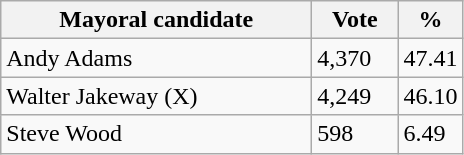<table class="wikitable">
<tr>
<th bgcolor="#DDDDFF" width="200px">Mayoral candidate</th>
<th bgcolor="#DDDDFF" width="50px">Vote</th>
<th bgcolor="#DDDDFF" width="30px">%</th>
</tr>
<tr>
<td>Andy Adams</td>
<td>4,370</td>
<td>47.41</td>
</tr>
<tr>
<td>Walter Jakeway (X)</td>
<td>4,249</td>
<td>46.10</td>
</tr>
<tr>
<td>Steve Wood</td>
<td>598</td>
<td>6.49</td>
</tr>
</table>
